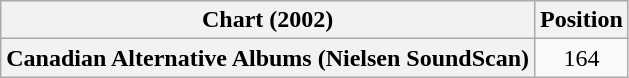<table class="wikitable plainrowheaders">
<tr>
<th scope="col">Chart (2002)</th>
<th scope="col">Position</th>
</tr>
<tr>
<th scope="row">Canadian Alternative Albums (Nielsen SoundScan)</th>
<td align=center>164</td>
</tr>
</table>
